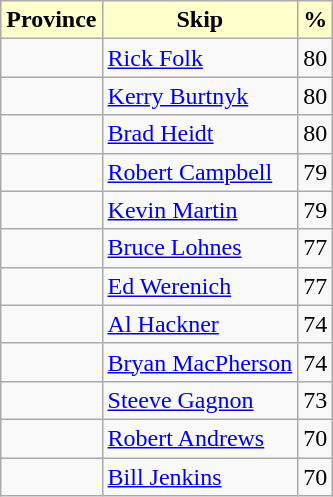<table class="wikitable">
<tr>
<th style="background: #ffffcc;">Province</th>
<th style="background: #ffffcc;">Skip</th>
<th style="background: #ffffcc;">%</th>
</tr>
<tr>
<td></td>
<td><a href='#'>Rick Folk</a></td>
<td>80</td>
</tr>
<tr>
<td></td>
<td><a href='#'>Kerry Burtnyk</a></td>
<td>80</td>
</tr>
<tr>
<td></td>
<td><a href='#'>Brad Heidt</a></td>
<td>80</td>
</tr>
<tr>
<td></td>
<td><a href='#'>Robert Campbell</a></td>
<td>79</td>
</tr>
<tr>
<td></td>
<td><a href='#'>Kevin Martin</a></td>
<td>79</td>
</tr>
<tr>
<td></td>
<td><a href='#'>Bruce Lohnes</a></td>
<td>77</td>
</tr>
<tr>
<td></td>
<td><a href='#'>Ed Werenich</a></td>
<td>77</td>
</tr>
<tr>
<td></td>
<td><a href='#'>Al Hackner</a></td>
<td>74</td>
</tr>
<tr>
<td></td>
<td><a href='#'>Bryan MacPherson</a></td>
<td>74</td>
</tr>
<tr>
<td></td>
<td><a href='#'>Steeve Gagnon</a></td>
<td>73</td>
</tr>
<tr>
<td></td>
<td><a href='#'>Robert Andrews</a></td>
<td>70</td>
</tr>
<tr>
<td></td>
<td><a href='#'>Bill Jenkins</a></td>
<td>70</td>
</tr>
</table>
